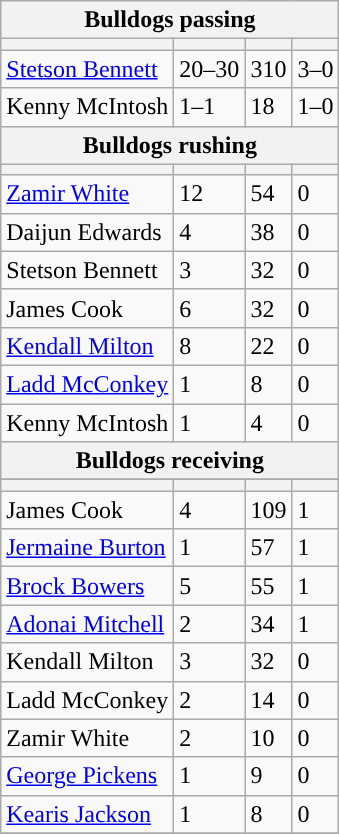<table class="wikitable plainrowheaders">
<tr>
<th colspan="6">Bulldogs passing</th>
</tr>
<tr>
<th scope="col"></th>
<th scope="col"></th>
<th scope="col"></th>
<th scope="col"></th>
</tr>
<tr>
<td><a href='#'>Stetson Bennett</a></td>
<td>20–30</td>
<td>310</td>
<td>3–0</td>
</tr>
<tr>
<td>Kenny McIntosh</td>
<td>1–1</td>
<td>18</td>
<td>1–0</td>
</tr>
<tr>
<th colspan="6">Bulldogs rushing</th>
</tr>
<tr>
<th scope="col"></th>
<th scope="col"></th>
<th scope="col"></th>
<th scope="col"></th>
</tr>
<tr>
<td><a href='#'>Zamir White</a></td>
<td>12</td>
<td>54</td>
<td>0</td>
</tr>
<tr>
<td>Daijun Edwards</td>
<td>4</td>
<td>38</td>
<td>0</td>
</tr>
<tr>
<td>Stetson Bennett</td>
<td>3</td>
<td>32</td>
<td>0</td>
</tr>
<tr>
<td>James Cook</td>
<td>6</td>
<td>32</td>
<td>0</td>
</tr>
<tr>
<td><a href='#'>Kendall Milton</a></td>
<td>8</td>
<td>22</td>
<td>0</td>
</tr>
<tr>
<td><a href='#'>Ladd McConkey</a></td>
<td>1</td>
<td>8</td>
<td>0</td>
</tr>
<tr>
<td>Kenny McIntosh</td>
<td>1</td>
<td>4</td>
<td>0</td>
</tr>
<tr>
<th colspan="6">Bulldogs receiving</th>
</tr>
<tr>
</tr>
<tr>
<th scope="col"></th>
<th scope="col"></th>
<th scope="col"></th>
<th scope="col"></th>
</tr>
<tr>
<td>James Cook</td>
<td>4</td>
<td>109</td>
<td>1</td>
</tr>
<tr>
<td><a href='#'>Jermaine Burton</a></td>
<td>1</td>
<td>57</td>
<td>1</td>
</tr>
<tr>
<td><a href='#'>Brock Bowers</a></td>
<td>5</td>
<td>55</td>
<td>1</td>
</tr>
<tr>
<td><a href='#'>Adonai Mitchell</a></td>
<td>2</td>
<td>34</td>
<td>1</td>
</tr>
<tr>
<td>Kendall Milton</td>
<td>3</td>
<td>32</td>
<td>0</td>
</tr>
<tr>
<td>Ladd McConkey</td>
<td>2</td>
<td>14</td>
<td>0</td>
</tr>
<tr>
<td>Zamir White</td>
<td>2</td>
<td>10</td>
<td>0</td>
</tr>
<tr>
<td><a href='#'>George Pickens</a></td>
<td>1</td>
<td>9</td>
<td>0</td>
</tr>
<tr>
<td><a href='#'>Kearis Jackson</a></td>
<td>1</td>
<td>8</td>
<td>0</td>
</tr>
<tr>
</tr>
</table>
